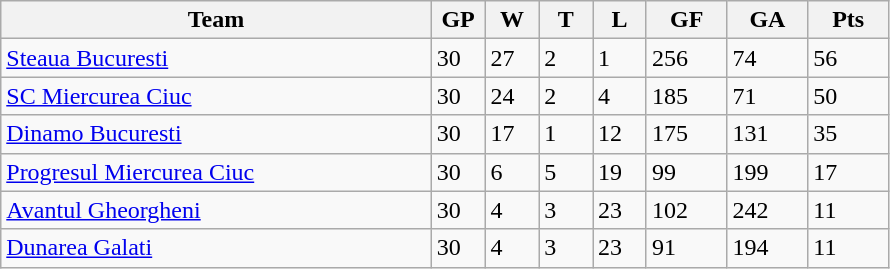<table class="wikitable">
<tr>
<th width="40%">Team</th>
<th width="5%">GP</th>
<th width="5%">W</th>
<th width="5%">T</th>
<th width="5%">L</th>
<th width="7.5%">GF</th>
<th width="7.5%">GA</th>
<th width="7.5%">Pts</th>
</tr>
<tr>
<td><a href='#'>Steaua Bucuresti</a></td>
<td>30</td>
<td>27</td>
<td>2</td>
<td>1</td>
<td>256</td>
<td>74</td>
<td>56</td>
</tr>
<tr>
<td><a href='#'>SC Miercurea Ciuc</a></td>
<td>30</td>
<td>24</td>
<td>2</td>
<td>4</td>
<td>185</td>
<td>71</td>
<td>50</td>
</tr>
<tr>
<td><a href='#'>Dinamo Bucuresti</a></td>
<td>30</td>
<td>17</td>
<td>1</td>
<td>12</td>
<td>175</td>
<td>131</td>
<td>35</td>
</tr>
<tr>
<td><a href='#'>Progresul Miercurea Ciuc</a></td>
<td>30</td>
<td>6</td>
<td>5</td>
<td>19</td>
<td>99</td>
<td>199</td>
<td>17</td>
</tr>
<tr>
<td><a href='#'>Avantul Gheorgheni</a></td>
<td>30</td>
<td>4</td>
<td>3</td>
<td>23</td>
<td>102</td>
<td>242</td>
<td>11</td>
</tr>
<tr>
<td><a href='#'>Dunarea Galati</a></td>
<td>30</td>
<td>4</td>
<td>3</td>
<td>23</td>
<td>91</td>
<td>194</td>
<td>11</td>
</tr>
</table>
